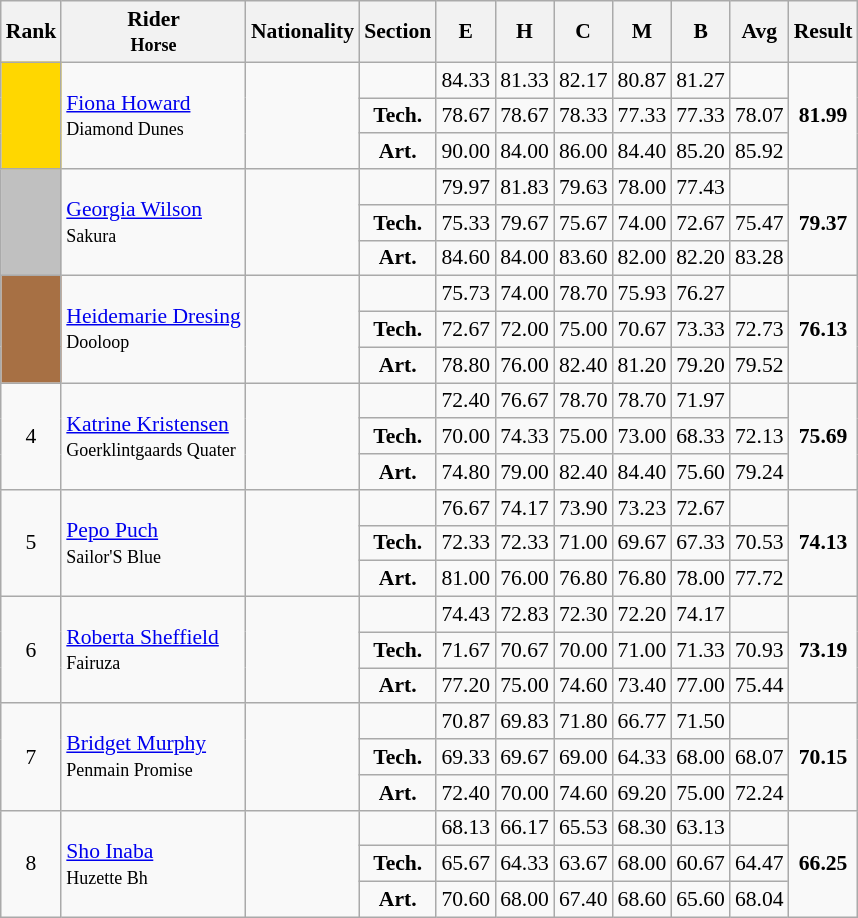<table class="wikitable" style="text-align:center; font-size:90%">
<tr>
<th>Rank</th>
<th>Rider<br><small>Horse</small></th>
<th>Nationality</th>
<th>Section</th>
<th>E</th>
<th>H</th>
<th>C</th>
<th>M</th>
<th>B</th>
<th>Avg</th>
<th>Result</th>
</tr>
<tr>
<td rowspan="3" bgcolor=gold></td>
<td rowspan="3" align="left"><a href='#'>Fiona Howard</a> <br> <small> Diamond Dunes </small></td>
<td rowspan="3" align="left"></td>
<td></td>
<td>84.33</td>
<td>81.33</td>
<td>82.17</td>
<td>80.87</td>
<td>81.27</td>
<td></td>
<td rowspan="3"><strong>81.99</strong></td>
</tr>
<tr>
<td><strong>Tech.</strong></td>
<td>78.67</td>
<td>78.67</td>
<td>78.33</td>
<td>77.33</td>
<td>77.33</td>
<td>78.07</td>
</tr>
<tr>
<td><strong>Art.</strong></td>
<td>90.00</td>
<td>84.00</td>
<td>86.00</td>
<td>84.40</td>
<td>85.20</td>
<td>85.92</td>
</tr>
<tr>
<td rowspan="3" bgcolor=silver></td>
<td rowspan="3" align="left"><a href='#'>Georgia Wilson</a> <br> <small> Sakura </small></td>
<td rowspan="3" align="left"></td>
<td></td>
<td>79.97</td>
<td>81.83</td>
<td>79.63</td>
<td>78.00</td>
<td>77.43</td>
<td></td>
<td rowspan="3"><strong>79.37</strong></td>
</tr>
<tr>
<td><strong>Tech.</strong></td>
<td>75.33</td>
<td>79.67</td>
<td>75.67</td>
<td>74.00</td>
<td>72.67</td>
<td>75.47</td>
</tr>
<tr>
<td><strong>Art.</strong></td>
<td>84.60</td>
<td>84.00</td>
<td>83.60</td>
<td>82.00</td>
<td>82.20</td>
<td>83.28</td>
</tr>
<tr>
<td rowspan="3" bgcolor=A77044></td>
<td rowspan="3" align="left"><a href='#'>Heidemarie Dresing</a> <br> <small> Dooloop </small></td>
<td rowspan="3" align="left"></td>
<td></td>
<td>75.73</td>
<td>74.00</td>
<td>78.70</td>
<td>75.93</td>
<td>76.27</td>
<td></td>
<td rowspan="3"><strong>76.13</strong></td>
</tr>
<tr>
<td><strong>Tech.</strong></td>
<td>72.67</td>
<td>72.00</td>
<td>75.00</td>
<td>70.67</td>
<td>73.33</td>
<td>72.73</td>
</tr>
<tr>
<td><strong>Art.</strong></td>
<td>78.80</td>
<td>76.00</td>
<td>82.40</td>
<td>81.20</td>
<td>79.20</td>
<td>79.52</td>
</tr>
<tr>
<td rowspan="3">4</td>
<td rowspan="3" align="left"><a href='#'>Katrine Kristensen</a> <br> <small> Goerklintgaards Quater </small></td>
<td rowspan="3" align="left"></td>
<td></td>
<td>72.40</td>
<td>76.67</td>
<td>78.70</td>
<td>78.70</td>
<td>71.97</td>
<td></td>
<td rowspan="3"><strong>75.69</strong></td>
</tr>
<tr>
<td><strong>Tech.</strong></td>
<td>70.00</td>
<td>74.33</td>
<td>75.00</td>
<td>73.00</td>
<td>68.33</td>
<td>72.13</td>
</tr>
<tr>
<td><strong>Art.</strong></td>
<td>74.80</td>
<td>79.00</td>
<td>82.40</td>
<td>84.40</td>
<td>75.60</td>
<td>79.24</td>
</tr>
<tr>
<td rowspan="3">5</td>
<td rowspan="3" align="left"><a href='#'>Pepo Puch</a> <br> <small> Sailor'S Blue </small></td>
<td rowspan="3" align="left"></td>
<td></td>
<td>76.67</td>
<td>74.17</td>
<td>73.90</td>
<td>73.23</td>
<td>72.67</td>
<td></td>
<td rowspan="3"><strong>74.13</strong></td>
</tr>
<tr>
<td><strong>Tech.</strong></td>
<td>72.33</td>
<td>72.33</td>
<td>71.00</td>
<td>69.67</td>
<td>67.33</td>
<td>70.53</td>
</tr>
<tr>
<td><strong>Art.</strong></td>
<td>81.00</td>
<td>76.00</td>
<td>76.80</td>
<td>76.80</td>
<td>78.00</td>
<td>77.72</td>
</tr>
<tr>
<td rowspan="3">6</td>
<td rowspan="3" align="left"><a href='#'>Roberta Sheffield</a> <br> <small> Fairuza </small></td>
<td rowspan="3" align="left"></td>
<td></td>
<td>74.43</td>
<td>72.83</td>
<td>72.30</td>
<td>72.20</td>
<td>74.17</td>
<td></td>
<td rowspan="3"><strong>73.19</strong></td>
</tr>
<tr>
<td><strong>Tech.</strong></td>
<td>71.67</td>
<td>70.67</td>
<td>70.00</td>
<td>71.00</td>
<td>71.33</td>
<td>70.93</td>
</tr>
<tr>
<td><strong>Art.</strong></td>
<td>77.20</td>
<td>75.00</td>
<td>74.60</td>
<td>73.40</td>
<td>77.00</td>
<td>75.44</td>
</tr>
<tr>
<td rowspan="3">7</td>
<td rowspan="3" align="left"><a href='#'>Bridget Murphy</a> <br> <small> Penmain Promise </small></td>
<td rowspan="3" align="left"></td>
<td></td>
<td>70.87</td>
<td>69.83</td>
<td>71.80</td>
<td>66.77</td>
<td>71.50</td>
<td></td>
<td rowspan="3"><strong>70.15</strong></td>
</tr>
<tr>
<td><strong>Tech.</strong></td>
<td>69.33</td>
<td>69.67</td>
<td>69.00</td>
<td>64.33</td>
<td>68.00</td>
<td>68.07</td>
</tr>
<tr>
<td><strong>Art.</strong></td>
<td>72.40</td>
<td>70.00</td>
<td>74.60</td>
<td>69.20</td>
<td>75.00</td>
<td>72.24</td>
</tr>
<tr>
<td rowspan="3">8</td>
<td rowspan="3" align="left"><a href='#'>Sho Inaba</a> <br> <small> Huzette Bh </small></td>
<td rowspan="3" align="left"></td>
<td></td>
<td>68.13</td>
<td>66.17</td>
<td>65.53</td>
<td>68.30</td>
<td>63.13</td>
<td></td>
<td rowspan="3"><strong>66.25</strong></td>
</tr>
<tr>
<td><strong>Tech.</strong></td>
<td>65.67</td>
<td>64.33</td>
<td>63.67</td>
<td>68.00</td>
<td>60.67</td>
<td>64.47</td>
</tr>
<tr>
<td><strong>Art.</strong></td>
<td>70.60</td>
<td>68.00</td>
<td>67.40</td>
<td>68.60</td>
<td>65.60</td>
<td>68.04</td>
</tr>
</table>
